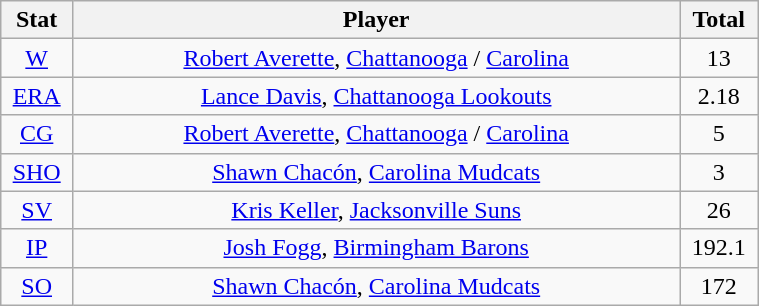<table class="wikitable" width="40%" style="text-align:center;">
<tr>
<th width="5%">Stat</th>
<th width="60%">Player</th>
<th width="5%">Total</th>
</tr>
<tr>
<td><a href='#'>W</a></td>
<td><a href='#'>Robert Averette</a>, <a href='#'>Chattanooga</a> / <a href='#'>Carolina</a></td>
<td>13</td>
</tr>
<tr>
<td><a href='#'>ERA</a></td>
<td><a href='#'>Lance Davis</a>, <a href='#'>Chattanooga Lookouts</a></td>
<td>2.18</td>
</tr>
<tr>
<td><a href='#'>CG</a></td>
<td><a href='#'>Robert Averette</a>, <a href='#'>Chattanooga</a> / <a href='#'>Carolina</a></td>
<td>5</td>
</tr>
<tr>
<td><a href='#'>SHO</a></td>
<td><a href='#'>Shawn Chacón</a>, <a href='#'>Carolina Mudcats</a></td>
<td>3</td>
</tr>
<tr>
<td><a href='#'>SV</a></td>
<td><a href='#'>Kris Keller</a>, <a href='#'>Jacksonville Suns</a></td>
<td>26</td>
</tr>
<tr>
<td><a href='#'>IP</a></td>
<td><a href='#'>Josh Fogg</a>, <a href='#'>Birmingham Barons</a></td>
<td>192.1</td>
</tr>
<tr>
<td><a href='#'>SO</a></td>
<td><a href='#'>Shawn Chacón</a>, <a href='#'>Carolina Mudcats</a></td>
<td>172</td>
</tr>
</table>
